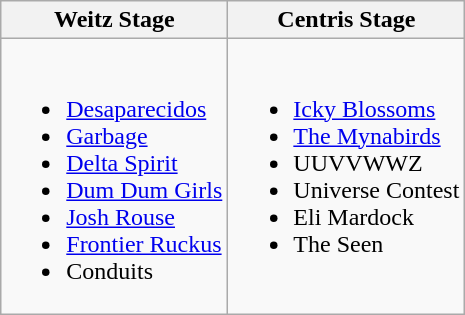<table class="wikitable">
<tr>
<th>Weitz Stage</th>
<th>Centris Stage</th>
</tr>
<tr valign="top">
<td><br><ul><li><a href='#'>Desaparecidos</a></li><li><a href='#'>Garbage</a></li><li><a href='#'>Delta Spirit</a></li><li><a href='#'>Dum Dum Girls</a></li><li><a href='#'>Josh Rouse</a></li><li><a href='#'>Frontier Ruckus</a></li><li>Conduits</li></ul></td>
<td><br><ul><li><a href='#'>Icky Blossoms</a></li><li><a href='#'>The Mynabirds</a></li><li>UUVVWWZ</li><li>Universe Contest</li><li>Eli Mardock</li><li>The Seen</li></ul></td>
</tr>
</table>
